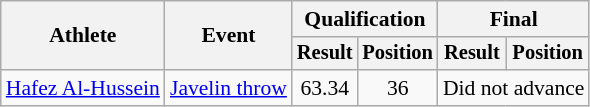<table class=wikitable style="font-size:90%">
<tr>
<th rowspan="2">Athlete</th>
<th rowspan="2">Event</th>
<th colspan="2">Qualification</th>
<th colspan="2">Final</th>
</tr>
<tr style="font-size:95%">
<th>Result</th>
<th>Position</th>
<th>Result</th>
<th>Position</th>
</tr>
<tr align=center>
<td align=left><a href='#'>Hafez Al-Hussein</a></td>
<td align=left><a href='#'>Javelin throw</a></td>
<td>63.34</td>
<td>36</td>
<td colspan=2>Did not advance</td>
</tr>
</table>
